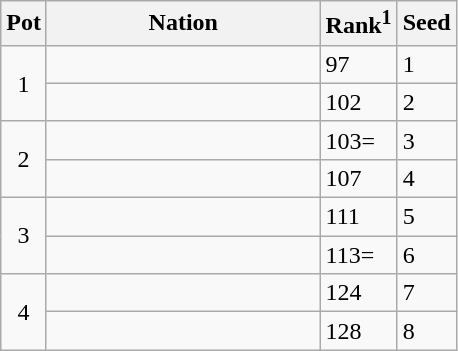<table class="wikitable">
<tr>
<th>Pot</th>
<th width="175">Nation</th>
<th>Rank<sup>1</sup></th>
<th>Seed</th>
</tr>
<tr>
<td rowspan=2 style="text-align:center;">1</td>
<td></td>
<td>97</td>
<td>1</td>
</tr>
<tr>
<td></td>
<td>102</td>
<td>2</td>
</tr>
<tr>
<td rowspan=2 style="text-align:center;">2</td>
<td></td>
<td>103=</td>
<td>3</td>
</tr>
<tr>
<td></td>
<td>107</td>
<td>4</td>
</tr>
<tr>
<td rowspan=2 style="text-align:center;">3</td>
<td></td>
<td>111</td>
<td>5</td>
</tr>
<tr>
<td></td>
<td>113=</td>
<td>6</td>
</tr>
<tr>
<td rowspan=2 style="text-align:center;">4</td>
<td></td>
<td>124</td>
<td>7</td>
</tr>
<tr>
<td></td>
<td>128</td>
<td>8</td>
</tr>
</table>
